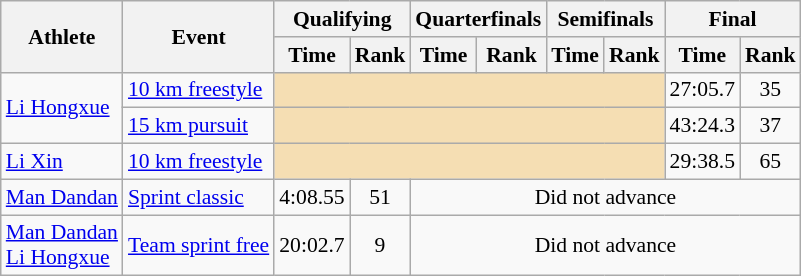<table class="wikitable" style="font-size:90%;">
<tr>
<th rowspan=2>Athlete</th>
<th rowspan=2>Event</th>
<th colspan=2>Qualifying</th>
<th colspan=2>Quarterfinals</th>
<th colspan=2>Semifinals</th>
<th colspan=2>Final</th>
</tr>
<tr>
<th>Time</th>
<th>Rank</th>
<th>Time</th>
<th>Rank</th>
<th>Time</th>
<th>Rank</th>
<th>Time</th>
<th>Rank</th>
</tr>
<tr>
<td rowspan=2><a href='#'>Li Hongxue</a></td>
<td><a href='#'>10 km freestyle</a></td>
<td colspan="6" style="background:wheat;"></td>
<td align=center>27:05.7</td>
<td align=center>35</td>
</tr>
<tr>
<td><a href='#'>15 km pursuit</a></td>
<td colspan="6" style="background:wheat;"></td>
<td align=center>43:24.3</td>
<td align=center>37</td>
</tr>
<tr>
<td><a href='#'>Li Xin</a></td>
<td><a href='#'>10 km freestyle</a></td>
<td colspan="6" style="background:wheat;"></td>
<td align=center>29:38.5</td>
<td align=center>65</td>
</tr>
<tr>
<td><a href='#'>Man Dandan</a></td>
<td><a href='#'>Sprint classic</a></td>
<td align=center>4:08.55</td>
<td align=center>51</td>
<td style="text-align:center;" colspan="6">Did not advance</td>
</tr>
<tr>
<td><a href='#'>Man Dandan</a><br><a href='#'>Li Hongxue</a></td>
<td><a href='#'>Team sprint free</a></td>
<td align=center>20:02.7</td>
<td align=center>9</td>
<td style="text-align:center;" colspan="6">Did not advance</td>
</tr>
</table>
